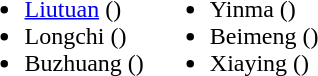<table>
<tr>
<td valign="top"><br><ul><li><a href='#'>Liutuan</a> ()</li><li>Longchi ()</li><li>Buzhuang ()</li></ul></td>
<td valign="top"><br><ul><li>Yinma ()</li><li>Beimeng ()</li><li>Xiaying ()</li></ul></td>
</tr>
</table>
